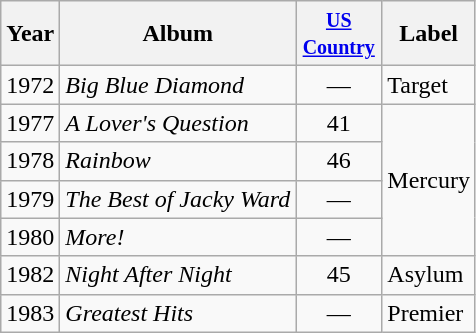<table class="wikitable" style="text-align:left;">
<tr>
<th>Year</th>
<th>Album</th>
<th width="50"><small><a href='#'>US Country</a></small></th>
<th>Label</th>
</tr>
<tr>
<td>1972</td>
<td><em>Big Blue Diamond</em></td>
<td align="center">—</td>
<td>Target</td>
</tr>
<tr>
<td>1977</td>
<td><em>A Lover's Question</em></td>
<td align="center">41</td>
<td rowspan=4>Mercury</td>
</tr>
<tr>
<td>1978</td>
<td><em>Rainbow</em></td>
<td align="center">46</td>
</tr>
<tr>
<td>1979</td>
<td><em>The Best of Jacky Ward</em></td>
<td align="center">—</td>
</tr>
<tr>
<td>1980</td>
<td><em>More!</em></td>
<td align="center">—</td>
</tr>
<tr>
<td>1982</td>
<td><em>Night After Night</em></td>
<td align="center">45</td>
<td>Asylum</td>
</tr>
<tr>
<td>1983</td>
<td><em>Greatest Hits</em></td>
<td align="center">—</td>
<td>Premier</td>
</tr>
</table>
